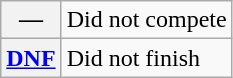<table class="wikitable">
<tr>
<th scope="row">—</th>
<td>Did not compete</td>
</tr>
<tr>
<th scope="row"><a href='#'>DNF</a></th>
<td>Did not finish</td>
</tr>
</table>
